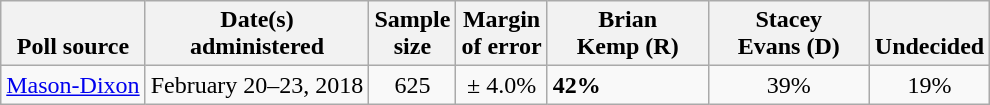<table class="wikitable">
<tr valign=bottom>
<th>Poll source</th>
<th>Date(s)<br>administered</th>
<th>Sample<br>size</th>
<th>Margin<br>of error</th>
<th style="width:100px;">Brian<br>Kemp (R)</th>
<th style="width:100px;">Stacey<br>Evans (D)</th>
<th>Undecided</th>
</tr>
<tr>
<td><a href='#'>Mason-Dixon</a></td>
<td align=center>February 20–23, 2018</td>
<td align=center>625</td>
<td align=center>± 4.0%</td>
<td><strong>42%</strong></td>
<td align=center>39%</td>
<td align=center>19%</td>
</tr>
</table>
